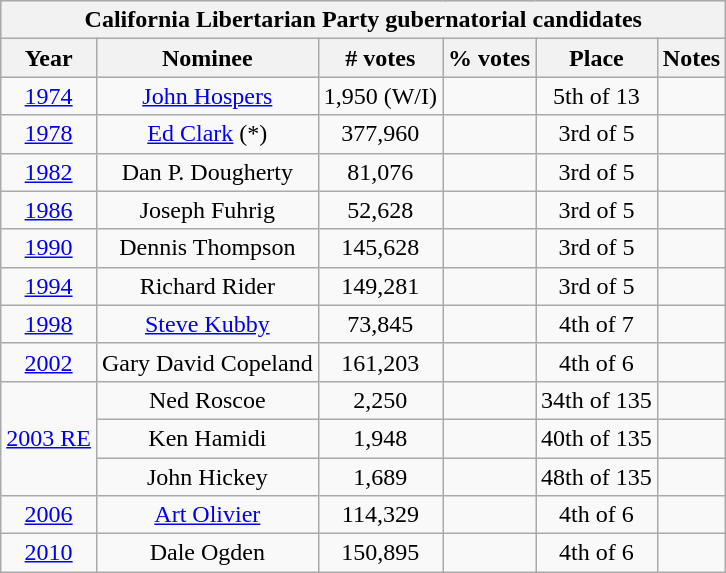<table class=wikitable style="text-align:center;">
<tr style="background:lightgrey;">
<th colspan="9">California Libertarian Party gubernatorial candidates</th>
</tr>
<tr style="background:lightgrey;">
<th>Year</th>
<th>Nominee</th>
<th># votes</th>
<th>% votes</th>
<th>Place</th>
<th>Notes</th>
</tr>
<tr>
<td><a href='#'>1974</a></td>
<td><a href='#'>John Hospers</a></td>
<td>1,950 (W/I)</td>
<td></td>
<td>5th of 13</td>
<td></td>
</tr>
<tr>
<td><a href='#'>1978</a></td>
<td><a href='#'>Ed Clark</a> (*)</td>
<td>377,960</td>
<td></td>
<td>3rd of 5</td>
<td></td>
</tr>
<tr>
<td><a href='#'>1982</a></td>
<td>Dan P. Dougherty</td>
<td>81,076</td>
<td></td>
<td>3rd of 5</td>
<td></td>
</tr>
<tr>
<td><a href='#'>1986</a></td>
<td>Joseph Fuhrig</td>
<td>52,628</td>
<td></td>
<td>3rd of 5</td>
<td></td>
</tr>
<tr>
<td><a href='#'>1990</a></td>
<td>Dennis Thompson</td>
<td>145,628</td>
<td></td>
<td>3rd of 5</td>
<td></td>
</tr>
<tr>
<td><a href='#'>1994</a></td>
<td>Richard Rider</td>
<td>149,281</td>
<td></td>
<td>3rd of 5</td>
<td></td>
</tr>
<tr>
<td><a href='#'>1998</a></td>
<td><a href='#'>Steve Kubby</a></td>
<td>73,845</td>
<td></td>
<td>4th of 7</td>
<td></td>
</tr>
<tr>
<td><a href='#'>2002</a></td>
<td>Gary David Copeland</td>
<td>161,203</td>
<td></td>
<td>4th of 6</td>
<td></td>
</tr>
<tr>
<td rowspan="3"><a href='#'>2003 RE</a></td>
<td>Ned Roscoe</td>
<td>2,250</td>
<td></td>
<td>34th of 135</td>
<td></td>
</tr>
<tr>
<td>Ken Hamidi</td>
<td>1,948</td>
<td></td>
<td>40th of 135</td>
<td></td>
</tr>
<tr>
<td>John Hickey</td>
<td>1,689</td>
<td></td>
<td>48th of 135</td>
<td></td>
</tr>
<tr>
<td><a href='#'>2006</a></td>
<td><a href='#'>Art Olivier</a></td>
<td>114,329</td>
<td></td>
<td>4th of 6</td>
<td></td>
</tr>
<tr>
<td><a href='#'>2010</a></td>
<td>Dale Ogden</td>
<td>150,895</td>
<td></td>
<td>4th of 6</td>
<td></td>
</tr>
</table>
